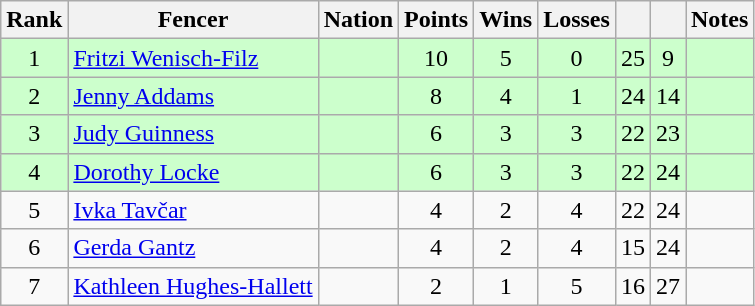<table class="wikitable sortable" style="text-align: center;">
<tr>
<th>Rank</th>
<th>Fencer</th>
<th>Nation</th>
<th>Points</th>
<th>Wins</th>
<th>Losses</th>
<th></th>
<th></th>
<th>Notes</th>
</tr>
<tr style="background:#cfc;">
<td>1</td>
<td align=left><a href='#'>Fritzi Wenisch-Filz</a></td>
<td align=left></td>
<td>10</td>
<td>5</td>
<td>0</td>
<td>25</td>
<td>9</td>
<td></td>
</tr>
<tr style="background:#cfc;">
<td>2</td>
<td align=left><a href='#'>Jenny Addams</a></td>
<td align=left></td>
<td>8</td>
<td>4</td>
<td>1</td>
<td>24</td>
<td>14</td>
<td></td>
</tr>
<tr style="background:#cfc;">
<td>3</td>
<td align=left><a href='#'>Judy Guinness</a></td>
<td align=left></td>
<td>6</td>
<td>3</td>
<td>3</td>
<td>22</td>
<td>23</td>
<td></td>
</tr>
<tr style="background:#cfc;">
<td>4</td>
<td align=left><a href='#'>Dorothy Locke</a></td>
<td align=left></td>
<td>6</td>
<td>3</td>
<td>3</td>
<td>22</td>
<td>24</td>
<td></td>
</tr>
<tr>
<td>5</td>
<td align=left><a href='#'>Ivka Tavčar</a></td>
<td align=left></td>
<td>4</td>
<td>2</td>
<td>4</td>
<td>22</td>
<td>24</td>
<td></td>
</tr>
<tr>
<td>6</td>
<td align=left><a href='#'>Gerda Gantz</a></td>
<td align=left></td>
<td>4</td>
<td>2</td>
<td>4</td>
<td>15</td>
<td>24</td>
<td></td>
</tr>
<tr>
<td>7</td>
<td align=left><a href='#'>Kathleen Hughes-Hallett</a></td>
<td align=left></td>
<td>2</td>
<td>1</td>
<td>5</td>
<td>16</td>
<td>27</td>
<td></td>
</tr>
</table>
